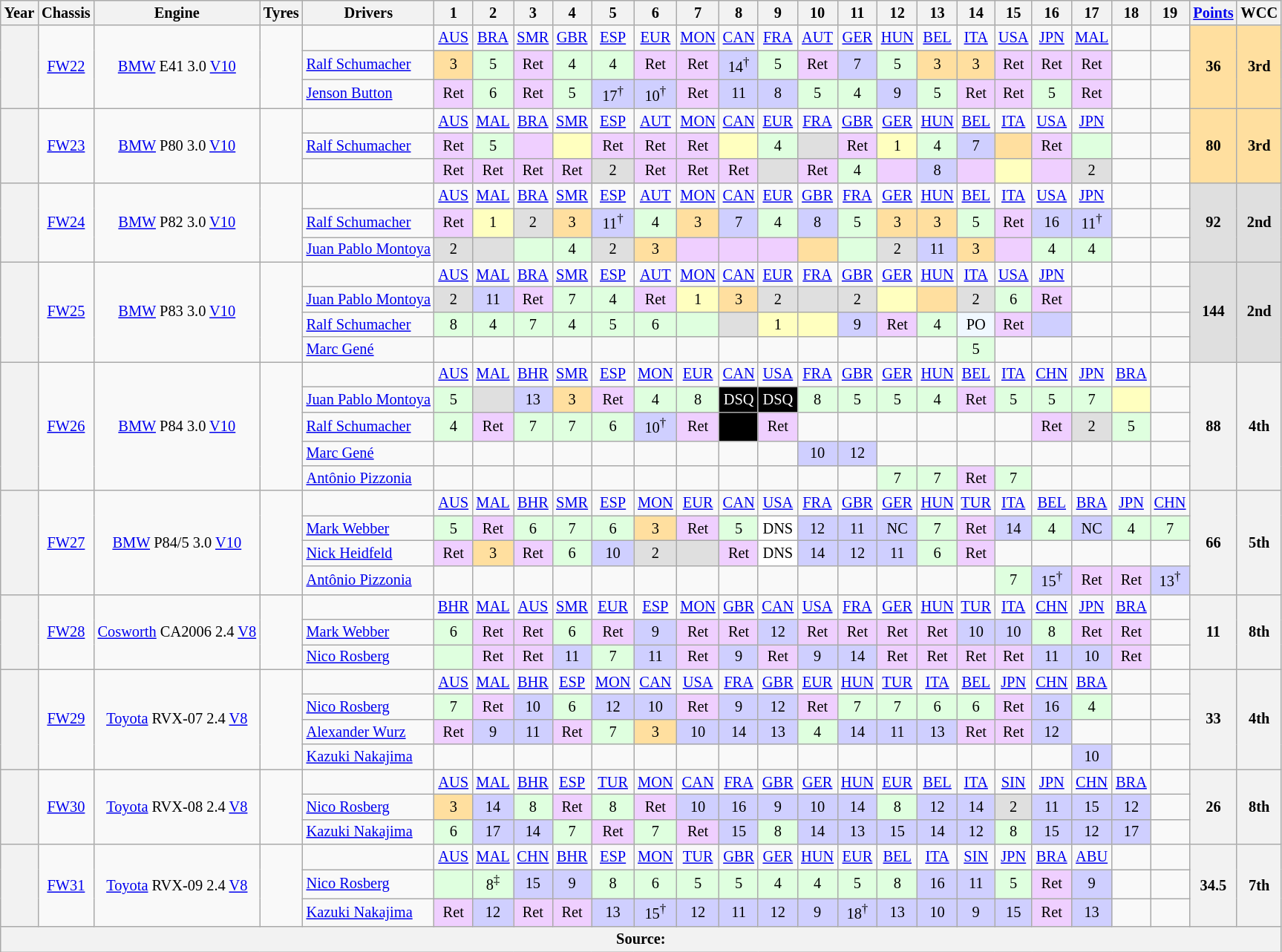<table class="wikitable" style="text-align:center; font-size:85%">
<tr>
<th>Year</th>
<th>Chassis</th>
<th>Engine</th>
<th>Tyres</th>
<th>Drivers</th>
<th>1</th>
<th>2</th>
<th>3</th>
<th>4</th>
<th>5</th>
<th>6</th>
<th>7</th>
<th>8</th>
<th>9</th>
<th>10</th>
<th>11</th>
<th>12</th>
<th>13</th>
<th>14</th>
<th>15</th>
<th>16</th>
<th>17</th>
<th>18</th>
<th>19</th>
<th><a href='#'>Points</a></th>
<th>WCC</th>
</tr>
<tr>
<th rowspan="3"></th>
<td rowspan="3"><a href='#'>FW22</a></td>
<td rowspan="3"><a href='#'>BMW</a> E41 3.0 <a href='#'>V10</a></td>
<td rowspan="3"></td>
<td></td>
<td><a href='#'>AUS</a></td>
<td><a href='#'>BRA</a></td>
<td><a href='#'>SMR</a></td>
<td><a href='#'>GBR</a></td>
<td><a href='#'>ESP</a></td>
<td><a href='#'>EUR</a></td>
<td><a href='#'>MON</a></td>
<td><a href='#'>CAN</a></td>
<td><a href='#'>FRA</a></td>
<td><a href='#'>AUT</a></td>
<td><a href='#'>GER</a></td>
<td><a href='#'>HUN</a></td>
<td><a href='#'>BEL</a></td>
<td><a href='#'>ITA</a></td>
<td><a href='#'>USA</a></td>
<td><a href='#'>JPN</a></td>
<td><a href='#'>MAL</a></td>
<td></td>
<td></td>
<td rowspan="3" style="background:#FFDF9F;"><strong>36</strong></td>
<td rowspan="3" style="background:#FFDF9F;"><strong>3rd</strong></td>
</tr>
<tr>
<td align="left"> <a href='#'>Ralf Schumacher</a></td>
<td style="background:#FFDF9F;">3</td>
<td style="background:#DFFFDF;">5</td>
<td style="background:#EFCFFF;">Ret</td>
<td style="background:#DFFFDF;">4</td>
<td style="background:#DFFFDF;">4</td>
<td style="background:#EFCFFF;">Ret</td>
<td style="background:#EFCFFF;">Ret</td>
<td style="background:#CFCFFF;">14<sup>†</sup></td>
<td style="background:#DFFFDF;">5</td>
<td style="background:#EFCFFF;">Ret</td>
<td style="background:#CFCFFF;">7</td>
<td style="background:#DFFFDF;">5</td>
<td style="background:#FFDF9F;">3</td>
<td style="background:#FFDF9F;">3</td>
<td style="background:#EFCFFF;">Ret</td>
<td style="background:#EFCFFF;">Ret</td>
<td style="background:#EFCFFF;">Ret</td>
<td></td>
<td></td>
</tr>
<tr>
<td align="left"> <a href='#'>Jenson Button</a></td>
<td style="background:#EFCFFF;">Ret</td>
<td style="background:#DFFFDF;">6</td>
<td style="background:#EFCFFF;">Ret</td>
<td style="background:#DFFFDF;">5</td>
<td style="background:#CFCFFF;">17<sup>†</sup></td>
<td style="background:#CFCFFF;">10<sup>†</sup></td>
<td style="background:#EFCFFF;">Ret</td>
<td style="background:#CFCFFF;">11</td>
<td style="background:#CFCFFF;">8</td>
<td style="background:#DFFFDF;">5</td>
<td style="background:#DFFFDF;">4</td>
<td style="background:#CFCFFF;">9</td>
<td style="background:#DFFFDF;">5</td>
<td style="background:#EFCFFF;">Ret</td>
<td style="background:#EFCFFF;">Ret</td>
<td style="background:#DFFFDF;">5</td>
<td style="background:#EFCFFF;">Ret</td>
<td></td>
<td></td>
</tr>
<tr>
<th rowspan="3"></th>
<td rowspan="3"><a href='#'>FW23</a></td>
<td rowspan="3"><a href='#'>BMW</a> P80 3.0 <a href='#'>V10</a></td>
<td rowspan="3"></td>
<td></td>
<td><a href='#'>AUS</a></td>
<td><a href='#'>MAL</a></td>
<td><a href='#'>BRA</a></td>
<td><a href='#'>SMR</a></td>
<td><a href='#'>ESP</a></td>
<td><a href='#'>AUT</a></td>
<td><a href='#'>MON</a></td>
<td><a href='#'>CAN</a></td>
<td><a href='#'>EUR</a></td>
<td><a href='#'>FRA</a></td>
<td><a href='#'>GBR</a></td>
<td><a href='#'>GER</a></td>
<td><a href='#'>HUN</a></td>
<td><a href='#'>BEL</a></td>
<td><a href='#'>ITA</a></td>
<td><a href='#'>USA</a></td>
<td><a href='#'>JPN</a></td>
<td></td>
<td></td>
<td rowspan="3" style="background:#FFDF9F;"><strong>80</strong></td>
<td rowspan="3" style="background:#FFDF9F;"><strong>3rd</strong></td>
</tr>
<tr>
<td align="left"> <a href='#'>Ralf Schumacher</a></td>
<td style="background:#EFCFFF;">Ret</td>
<td style="background:#DFFFDF;">5</td>
<td style="background:#EFCFFF;"></td>
<td style="background:#FFFFBF;"></td>
<td style="background:#EFCFFF;">Ret</td>
<td style="background:#EFCFFF;">Ret</td>
<td style="background:#EFCFFF;">Ret</td>
<td style="background:#FFFFBF;"></td>
<td style="background:#DFFFDF;">4</td>
<td style="background:#DFDFDF;"></td>
<td style="background:#EFCFFF;">Ret</td>
<td style="background:#FFFFBF;">1</td>
<td style="background:#DFFFDF;">4</td>
<td style="background:#CFCFFF;">7</td>
<td style="background:#FFDF9F;"></td>
<td style="background:#EFCFFF;">Ret</td>
<td style="background:#DFFFDF;"></td>
<td></td>
<td></td>
</tr>
<tr>
<td align="left"></td>
<td style="background:#EFCFFF;">Ret</td>
<td style="background:#EFCFFF;">Ret</td>
<td style="background:#EFCFFF;">Ret</td>
<td style="background:#EFCFFF;">Ret</td>
<td style="background:#DFDFDF;">2</td>
<td style="background:#EFCFFF;">Ret</td>
<td style="background:#EFCFFF;">Ret</td>
<td style="background:#EFCFFF;">Ret</td>
<td style="background:#DFDFDF;"></td>
<td style="background:#EFCFFF;">Ret</td>
<td style="background:#DFFFDF;">4</td>
<td style="background:#EFCFFF;"></td>
<td style="background:#CFCFFF;">8</td>
<td style="background:#EFCFFF;"></td>
<td style="background:#FFFFBF;"></td>
<td style="background:#EFCFFF;"></td>
<td style="background:#DFDFDF;">2</td>
<td></td>
<td></td>
</tr>
<tr>
<th rowspan="3"></th>
<td rowspan="3"><a href='#'>FW24</a></td>
<td rowspan="3"><a href='#'>BMW</a> P82 3.0 <a href='#'>V10</a></td>
<td rowspan="3"></td>
<td></td>
<td><a href='#'>AUS</a></td>
<td><a href='#'>MAL</a></td>
<td><a href='#'>BRA</a></td>
<td><a href='#'>SMR</a></td>
<td><a href='#'>ESP</a></td>
<td><a href='#'>AUT</a></td>
<td><a href='#'>MON</a></td>
<td><a href='#'>CAN</a></td>
<td><a href='#'>EUR</a></td>
<td><a href='#'>GBR</a></td>
<td><a href='#'>FRA</a></td>
<td><a href='#'>GER</a></td>
<td><a href='#'>HUN</a></td>
<td><a href='#'>BEL</a></td>
<td><a href='#'>ITA</a></td>
<td><a href='#'>USA</a></td>
<td><a href='#'>JPN</a></td>
<td></td>
<td></td>
<td rowspan="3" style="background:#DFDFDF;"><strong>92</strong></td>
<td rowspan="3" style="background:#DFDFDF;"><strong>2nd</strong></td>
</tr>
<tr>
<td align="left"> <a href='#'>Ralf Schumacher</a></td>
<td style="background:#EFCFFF;">Ret</td>
<td style="background:#FFFFBF;">1</td>
<td style="background:#DFDFDF;">2</td>
<td style="background:#FFDF9F;">3</td>
<td style="background:#CFCFFF;">11<sup>†</sup></td>
<td style="background:#DFFFDF;">4</td>
<td style="background:#FFDF9F;">3</td>
<td style="background:#CFCFFF;">7</td>
<td style="background:#DFFFDF;">4</td>
<td style="background:#CFCFFF;">8</td>
<td style="background:#DFFFDF;">5</td>
<td style="background:#FFDF9F;">3</td>
<td style="background:#FFDF9F;">3</td>
<td style="background:#DFFFDF;">5</td>
<td style="background:#EFCFFF;">Ret</td>
<td style="background:#CFCFFF;">16</td>
<td style="background:#CFCFFF;">11<sup>†</sup></td>
<td></td>
<td></td>
</tr>
<tr>
<td align="left"> <a href='#'>Juan Pablo Montoya</a></td>
<td style="background:#DFDFDF;">2</td>
<td style="background:#DFDFDF;"></td>
<td style="background:#DFFFDF;"></td>
<td style="background:#DFFFDF;">4</td>
<td style="background:#DFDFDF;">2</td>
<td style="background:#FFDF9F;">3</td>
<td style="background:#EFCFFF;"></td>
<td style="background:#EFCFFF;"></td>
<td style="background:#EFCFFF;"></td>
<td style="background:#FFDF9F;"></td>
<td style="background:#DFFFDF;"></td>
<td style="background:#DFDFDF;">2</td>
<td style="background:#CFCFFF;">11</td>
<td style="background:#FFDF9F;">3</td>
<td style="background:#EFCFFF;"></td>
<td style="background:#DFFFDF;">4</td>
<td style="background:#DFFFDF;">4</td>
<td></td>
<td></td>
</tr>
<tr>
<th rowspan="4"></th>
<td rowspan="4"><a href='#'>FW25</a></td>
<td rowspan="4"><a href='#'>BMW</a> P83 3.0 <a href='#'>V10</a></td>
<td rowspan="4"></td>
<td></td>
<td><a href='#'>AUS</a></td>
<td><a href='#'>MAL</a></td>
<td><a href='#'>BRA</a></td>
<td><a href='#'>SMR</a></td>
<td><a href='#'>ESP</a></td>
<td><a href='#'>AUT</a></td>
<td><a href='#'>MON</a></td>
<td><a href='#'>CAN</a></td>
<td><a href='#'>EUR</a></td>
<td><a href='#'>FRA</a></td>
<td><a href='#'>GBR</a></td>
<td><a href='#'>GER</a></td>
<td><a href='#'>HUN</a></td>
<td><a href='#'>ITA</a></td>
<td><a href='#'>USA</a></td>
<td><a href='#'>JPN</a></td>
<td></td>
<td></td>
<td></td>
<td rowspan="4" style="background:#DFDFDF;"><strong>144</strong></td>
<td rowspan="4" style="background:#DFDFDF;"><strong>2nd</strong></td>
</tr>
<tr>
<td align="left"> <a href='#'>Juan Pablo Montoya</a></td>
<td style="background:#DFDFDF;">2</td>
<td style="background:#CFCFFF;">11</td>
<td style="background:#EFCFFF;">Ret</td>
<td style="background:#DFFFDF;">7</td>
<td style="background:#DFFFDF;">4</td>
<td style="background:#EFCFFF;">Ret</td>
<td style="background:#FFFFBF;">1</td>
<td style="background:#FFDF9F;">3</td>
<td style="background:#DFDFDF;">2</td>
<td style="background:#DFDFDF;"></td>
<td style="background:#DFDFDF;">2</td>
<td style="background:#FFFFBF;"></td>
<td style="background:#FFDF9F;"></td>
<td style="background:#DFDFDF;">2</td>
<td style="background:#DFFFDF;">6</td>
<td style="background:#EFCFFF;">Ret</td>
<td></td>
<td></td>
<td></td>
</tr>
<tr>
<td align="left"> <a href='#'>Ralf Schumacher</a></td>
<td style="background:#DFFFDF;">8</td>
<td style="background:#DFFFDF;">4</td>
<td style="background:#DFFFDF;">7</td>
<td style="background:#DFFFDF;">4</td>
<td style="background:#DFFFDF;">5</td>
<td style="background:#DFFFDF;">6</td>
<td style="background:#DFFFDF;"></td>
<td style="background:#DFDFDF;"></td>
<td style="background:#FFFFBF;">1</td>
<td style="background:#FFFFBF;"></td>
<td style="background:#CFCFFF;">9</td>
<td style="background:#EFCFFF;">Ret</td>
<td style="background:#DFFFDF;">4</td>
<td style="background:#F0F8FF;">PO</td>
<td style="background:#EFCFFF;">Ret</td>
<td style="background:#CFCFFF;"></td>
<td></td>
<td></td>
<td></td>
</tr>
<tr>
<td align="left"> <a href='#'>Marc Gené</a></td>
<td></td>
<td></td>
<td></td>
<td></td>
<td></td>
<td></td>
<td></td>
<td></td>
<td></td>
<td></td>
<td></td>
<td></td>
<td></td>
<td style="background:#DFFFDF;">5</td>
<td></td>
<td></td>
<td></td>
<td></td>
<td></td>
</tr>
<tr>
<th rowspan="5"></th>
<td rowspan="5"><a href='#'>FW26</a></td>
<td rowspan="5"><a href='#'>BMW</a> P84 3.0 <a href='#'>V10</a></td>
<td rowspan="5"></td>
<td></td>
<td><a href='#'>AUS</a></td>
<td><a href='#'>MAL</a></td>
<td><a href='#'>BHR</a></td>
<td><a href='#'>SMR</a></td>
<td><a href='#'>ESP</a></td>
<td><a href='#'>MON</a></td>
<td><a href='#'>EUR</a></td>
<td><a href='#'>CAN</a></td>
<td><a href='#'>USA</a></td>
<td><a href='#'>FRA</a></td>
<td><a href='#'>GBR</a></td>
<td><a href='#'>GER</a></td>
<td><a href='#'>HUN</a></td>
<td><a href='#'>BEL</a></td>
<td><a href='#'>ITA</a></td>
<td><a href='#'>CHN</a></td>
<td><a href='#'>JPN</a></td>
<td><a href='#'>BRA</a></td>
<td></td>
<th rowspan="5">88</th>
<th rowspan="5">4th</th>
</tr>
<tr>
<td align="left"> <a href='#'>Juan Pablo Montoya</a></td>
<td style="background:#DFFFDF;">5</td>
<td style="background:#DFDFDF;"></td>
<td style="background:#CFCFFF;">13</td>
<td style="background:#FFDF9F;">3</td>
<td style="background:#EFCFFF;">Ret</td>
<td style="background:#DFFFDF;">4</td>
<td style="background:#DFFFDF;">8</td>
<td style="background:#000000; color:white">DSQ</td>
<td style="background:#000000; color:white">DSQ</td>
<td style="background:#DFFFDF;">8</td>
<td style="background:#DFFFDF;">5</td>
<td style="background:#DFFFDF;">5</td>
<td style="background:#DFFFDF;">4</td>
<td style="background:#EFCFFF;">Ret</td>
<td style="background:#DFFFDF;">5</td>
<td style="background:#DFFFDF;">5</td>
<td style="background:#DFFFDF;">7</td>
<td style="background:#FFFFBF;"></td>
<td></td>
</tr>
<tr>
<td align="left"> <a href='#'>Ralf Schumacher</a></td>
<td style="background:#DFFFDF;">4</td>
<td style="background:#EFCFFF;">Ret</td>
<td style="background:#DFFFDF;">7</td>
<td style="background:#DFFFDF;">7</td>
<td style="background:#DFFFDF;">6</td>
<td style="background:#CFCFFF;">10<sup>†</sup></td>
<td style="background:#EFCFFF;">Ret</td>
<td style="background:#000000; color:white"></td>
<td style="background:#EFCFFF;">Ret</td>
<td></td>
<td></td>
<td></td>
<td></td>
<td></td>
<td></td>
<td style="background:#EFCFFF;">Ret</td>
<td style="background:#DFDFDF;">2</td>
<td style="background:#DFFFDF;">5</td>
<td></td>
</tr>
<tr>
<td align="left"> <a href='#'>Marc Gené</a></td>
<td></td>
<td></td>
<td></td>
<td></td>
<td></td>
<td></td>
<td></td>
<td></td>
<td></td>
<td style="background:#CFCFFF;">10</td>
<td style="background:#CFCFFF;">12</td>
<td></td>
<td></td>
<td></td>
<td></td>
<td></td>
<td></td>
<td></td>
<td></td>
</tr>
<tr>
<td align="left"> <a href='#'>Antônio Pizzonia</a></td>
<td></td>
<td></td>
<td></td>
<td></td>
<td></td>
<td></td>
<td></td>
<td></td>
<td></td>
<td></td>
<td></td>
<td style="background:#DFFFDF;">7</td>
<td style="background:#DFFFDF;">7</td>
<td style="background:#EFCFFF;">Ret</td>
<td style="background:#DFFFDF;">7</td>
<td></td>
<td></td>
<td></td>
<td></td>
</tr>
<tr>
<th rowspan="4"></th>
<td rowspan="4"><a href='#'>FW27</a></td>
<td rowspan="4"><a href='#'>BMW</a> P84/5 3.0 <a href='#'>V10</a></td>
<td rowspan="4"></td>
<td></td>
<td><a href='#'>AUS</a></td>
<td><a href='#'>MAL</a></td>
<td><a href='#'>BHR</a></td>
<td><a href='#'>SMR</a></td>
<td><a href='#'>ESP</a></td>
<td><a href='#'>MON</a></td>
<td><a href='#'>EUR</a></td>
<td><a href='#'>CAN</a></td>
<td><a href='#'>USA</a></td>
<td><a href='#'>FRA</a></td>
<td><a href='#'>GBR</a></td>
<td><a href='#'>GER</a></td>
<td><a href='#'>HUN</a></td>
<td><a href='#'>TUR</a></td>
<td><a href='#'>ITA</a></td>
<td><a href='#'>BEL</a></td>
<td><a href='#'>BRA</a></td>
<td><a href='#'>JPN</a></td>
<td><a href='#'>CHN</a></td>
<th rowspan="4">66</th>
<th rowspan="4">5th</th>
</tr>
<tr>
<td align="left"> <a href='#'>Mark Webber</a></td>
<td style="background:#DFFFDF;">5</td>
<td style="background:#EFCFFF;">Ret</td>
<td style="background:#DFFFDF;">6</td>
<td style="background:#DFFFDF;">7</td>
<td style="background:#DFFFDF;">6</td>
<td style="background:#FFDF9F;">3</td>
<td style="background:#EFCFFF;">Ret</td>
<td style="background:#DFFFDF;">5</td>
<td style="background:#FFFFFF;">DNS</td>
<td style="background:#CFCFFF;">12</td>
<td style="background:#CFCFFF;">11</td>
<td style="background:#CFCFFF;">NC</td>
<td style="background:#DFFFDF;">7</td>
<td style="background:#EFCFFF;">Ret</td>
<td style="background:#CFCFFF;">14</td>
<td style="background:#DFFFDF;">4</td>
<td style="background:#CFCFFF;">NC</td>
<td style="background:#DFFFDF;">4</td>
<td style="background:#DFFFDF;">7</td>
</tr>
<tr>
<td align="left"> <a href='#'>Nick Heidfeld</a></td>
<td style="background:#EFCFFF;">Ret</td>
<td style="background:#FFDF9F;">3</td>
<td style="background:#EFCFFF;">Ret</td>
<td style="background:#DFFFDF;">6</td>
<td style="background:#CFCFFF;">10</td>
<td style="background:#DFDFDF;">2</td>
<td style="background:#DFDFDF;"></td>
<td style="background:#EFCFFF;">Ret</td>
<td style="background:#FFFFFF;">DNS</td>
<td style="background:#CFCFFF;">14</td>
<td style="background:#CFCFFF;">12</td>
<td style="background:#CFCFFF;">11</td>
<td style="background:#DFFFDF;">6</td>
<td style="background:#EFCFFF;">Ret</td>
<td></td>
<td></td>
<td></td>
<td></td>
<td></td>
</tr>
<tr>
<td align="left"> <a href='#'>Antônio Pizzonia</a></td>
<td></td>
<td></td>
<td></td>
<td></td>
<td></td>
<td></td>
<td></td>
<td></td>
<td></td>
<td></td>
<td></td>
<td></td>
<td></td>
<td></td>
<td style="background:#DFFFDF;">7</td>
<td style="background:#CFCFFF;">15<sup>†</sup></td>
<td style="background:#EFCFFF;">Ret</td>
<td style="background:#EFCFFF;">Ret</td>
<td style="background:#CFCFFF;">13<sup>†</sup></td>
</tr>
<tr>
<th rowspan="3"></th>
<td rowspan="3"><a href='#'>FW28</a></td>
<td rowspan="3"><a href='#'>Cosworth</a> CA2006 2.4 <a href='#'>V8</a></td>
<td rowspan="3"></td>
<td></td>
<td><a href='#'>BHR</a></td>
<td><a href='#'>MAL</a></td>
<td><a href='#'>AUS</a></td>
<td><a href='#'>SMR</a></td>
<td><a href='#'>EUR</a></td>
<td><a href='#'>ESP</a></td>
<td><a href='#'>MON</a></td>
<td><a href='#'>GBR</a></td>
<td><a href='#'>CAN</a></td>
<td><a href='#'>USA</a></td>
<td><a href='#'>FRA</a></td>
<td><a href='#'>GER</a></td>
<td><a href='#'>HUN</a></td>
<td><a href='#'>TUR</a></td>
<td><a href='#'>ITA</a></td>
<td><a href='#'>CHN</a></td>
<td><a href='#'>JPN</a></td>
<td><a href='#'>BRA</a></td>
<td></td>
<th rowspan="3">11</th>
<th rowspan="3">8th</th>
</tr>
<tr>
<td align="left"> <a href='#'>Mark Webber</a></td>
<td style="background:#DFFFDF;">6</td>
<td style="background:#EFCFFF;">Ret</td>
<td style="background:#EFCFFF;">Ret</td>
<td style="background:#DFFFDF;">6</td>
<td style="background:#EFCFFF;">Ret</td>
<td style="background:#CFCFFF;">9</td>
<td style="background:#EFCFFF;">Ret</td>
<td style="background:#EFCFFF;">Ret</td>
<td style="background:#CFCFFF;">12</td>
<td style="background:#EFCFFF;">Ret</td>
<td style="background:#EFCFFF;">Ret</td>
<td style="background:#EFCFFF;">Ret</td>
<td style="background:#EFCFFF;">Ret</td>
<td style="background:#CFCFFF;">10</td>
<td style="background:#CFCFFF;">10</td>
<td style="background:#DFFFDF;">8</td>
<td style="background:#EFCFFF;">Ret</td>
<td style="background:#EFCFFF;">Ret</td>
<td></td>
</tr>
<tr>
<td align="left"> <a href='#'>Nico Rosberg</a></td>
<td style="background:#DFFFDF;"></td>
<td style="background:#EFCFFF;">Ret</td>
<td style="background:#EFCFFF;">Ret</td>
<td style="background:#CFCFFF;">11</td>
<td style="background:#DFFFDF;">7</td>
<td style="background:#CFCFFF;">11</td>
<td style="background:#EFCFFF;">Ret</td>
<td style="background:#CFCFFF;">9</td>
<td style="background:#EFCFFF;">Ret</td>
<td style="background:#CFCFFF;">9</td>
<td style="background:#CFCFFF;">14</td>
<td style="background:#EFCFFF;">Ret</td>
<td style="background:#EFCFFF;">Ret</td>
<td style="background:#EFCFFF;">Ret</td>
<td style="background:#EFCFFF;">Ret</td>
<td style="background:#CFCFFF;">11</td>
<td style="background:#CFCFFF;">10</td>
<td style="background:#EFCFFF;">Ret</td>
<td></td>
</tr>
<tr>
<th rowspan="4"></th>
<td rowspan="4"><a href='#'>FW29</a></td>
<td rowspan="4"><a href='#'>Toyota</a> RVX-07 2.4 <a href='#'>V8</a></td>
<td rowspan="4"></td>
<td></td>
<td><a href='#'>AUS</a></td>
<td><a href='#'>MAL</a></td>
<td><a href='#'>BHR</a></td>
<td><a href='#'>ESP</a></td>
<td><a href='#'>MON</a></td>
<td><a href='#'>CAN</a></td>
<td><a href='#'>USA</a></td>
<td><a href='#'>FRA</a></td>
<td><a href='#'>GBR</a></td>
<td><a href='#'>EUR</a></td>
<td><a href='#'>HUN</a></td>
<td><a href='#'>TUR</a></td>
<td><a href='#'>ITA</a></td>
<td><a href='#'>BEL</a></td>
<td><a href='#'>JPN</a></td>
<td><a href='#'>CHN</a></td>
<td><a href='#'>BRA</a></td>
<td></td>
<td></td>
<th rowspan="4">33</th>
<th rowspan="4">4th</th>
</tr>
<tr>
<td align="left"> <a href='#'>Nico Rosberg</a></td>
<td style="background:#DFFFDF;">7</td>
<td style="background:#EFCFFF;">Ret</td>
<td style="background:#CFCFFF;">10</td>
<td style="background:#DFFFDF;">6</td>
<td style="background:#CFCFFF;">12</td>
<td style="background:#CFCFFF;">10</td>
<td style="background:#EFCFFF;">Ret</td>
<td style="background:#CFCFFF;">9</td>
<td style="background:#CFCFFF;">12</td>
<td style="background:#EFCFFF;">Ret</td>
<td style="background:#DFFFDF;">7</td>
<td style="background:#DFFFDF;">7</td>
<td style="background:#DFFFDF;">6</td>
<td style="background:#DFFFDF;">6</td>
<td style="background:#EFCFFF;">Ret</td>
<td style="background:#CFCFFF;">16</td>
<td style="background:#DFFFDF;">4</td>
<td></td>
<td></td>
</tr>
<tr>
<td align="left"> <a href='#'>Alexander Wurz</a></td>
<td style="background:#EFCFFF;">Ret</td>
<td style="background:#CFCFFF;">9</td>
<td style="background:#CFCFFF;">11</td>
<td style="background:#EFCFFF;">Ret</td>
<td style="background:#DFFFDF;">7</td>
<td style="background:#FFDF9F;">3</td>
<td style="background:#CFCFFF;">10</td>
<td style="background:#CFCFFF;">14</td>
<td style="background:#CFCFFF;">13</td>
<td style="background:#DFFFDF;">4</td>
<td style="background:#CFCFFF;">14</td>
<td style="background:#CFCFFF;">11</td>
<td style="background:#CFCFFF;">13</td>
<td style="background:#EFCFFF;">Ret</td>
<td style="background:#EFCFFF;">Ret</td>
<td style="background:#CFCFFF;">12</td>
<td></td>
<td></td>
<td></td>
</tr>
<tr>
<td align="left"> <a href='#'>Kazuki Nakajima</a></td>
<td></td>
<td></td>
<td></td>
<td></td>
<td></td>
<td></td>
<td></td>
<td></td>
<td></td>
<td></td>
<td></td>
<td></td>
<td></td>
<td></td>
<td></td>
<td></td>
<td style="background:#CFCFFF;">10</td>
<td></td>
<td></td>
</tr>
<tr>
<th rowspan="3"></th>
<td rowspan="3"><a href='#'>FW30</a></td>
<td rowspan="3"><a href='#'>Toyota</a> RVX-08 2.4 <a href='#'>V8</a></td>
<td rowspan="3"></td>
<td></td>
<td><a href='#'>AUS</a></td>
<td><a href='#'>MAL</a></td>
<td><a href='#'>BHR</a></td>
<td><a href='#'>ESP</a></td>
<td><a href='#'>TUR</a></td>
<td><a href='#'>MON</a></td>
<td><a href='#'>CAN</a></td>
<td><a href='#'>FRA</a></td>
<td><a href='#'>GBR</a></td>
<td><a href='#'>GER</a></td>
<td><a href='#'>HUN</a></td>
<td><a href='#'>EUR</a></td>
<td><a href='#'>BEL</a></td>
<td><a href='#'>ITA</a></td>
<td><a href='#'>SIN</a></td>
<td><a href='#'>JPN</a></td>
<td><a href='#'>CHN</a></td>
<td><a href='#'>BRA</a></td>
<td></td>
<th rowspan="3">26</th>
<th rowspan="3">8th</th>
</tr>
<tr>
<td align="left"> <a href='#'>Nico Rosberg</a></td>
<td style="background:#FFDF9F;">3</td>
<td style="background:#CFCFFF;">14</td>
<td style="background:#DFFFDF;">8</td>
<td style="background:#EFCFFF;">Ret</td>
<td style="background:#DFFFDF;">8</td>
<td style="background:#EFCFFF;">Ret</td>
<td style="background:#CFCFFF;">10</td>
<td style="background:#CFCFFF;">16</td>
<td style="background:#CFCFFF;">9</td>
<td style="background:#CFCFFF;">10</td>
<td style="background:#CFCFFF;">14</td>
<td style="background:#DFFFDF;">8</td>
<td style="background:#CFCFFF;">12</td>
<td style="background:#CFCFFF;">14</td>
<td style="background:#DFDFDF;">2</td>
<td style="background:#CFCFFF;">11</td>
<td style="background:#CFCFFF;">15</td>
<td style="background:#CFCFFF;">12</td>
<td></td>
</tr>
<tr>
<td align="left"> <a href='#'>Kazuki Nakajima</a></td>
<td style="background:#dfffdf;">6</td>
<td style="background:#CFCFFF;">17</td>
<td style="background:#CFCFFF;">14</td>
<td style="background:#DFFFDF;">7</td>
<td style="background:#EFCFFF;">Ret</td>
<td style="background:#DFFFDF;">7</td>
<td style="background:#EFCFFF;">Ret</td>
<td style="background:#CFCFFF;">15</td>
<td style="background:#DFFFDF;">8</td>
<td style="background:#CFCFFF;">14</td>
<td style="background:#CFCFFF;">13</td>
<td style="background:#CFCFFF;">15</td>
<td style="background:#CFCFFF;">14</td>
<td style="background:#CFCFFF;">12</td>
<td style="background:#DFFFDF;">8</td>
<td style="background:#CFCFFF;">15</td>
<td style="background:#CFCFFF;">12</td>
<td style="background:#CFCFFF;">17</td>
<td></td>
</tr>
<tr>
<th rowspan="3"></th>
<td rowspan="3"><a href='#'>FW31</a></td>
<td rowspan="3"><a href='#'>Toyota</a> RVX-09 2.4 <a href='#'>V8</a></td>
<td rowspan="3"></td>
<td></td>
<td><a href='#'>AUS</a></td>
<td><a href='#'>MAL</a></td>
<td><a href='#'>CHN</a></td>
<td><a href='#'>BHR</a></td>
<td><a href='#'>ESP</a></td>
<td><a href='#'>MON</a></td>
<td><a href='#'>TUR</a></td>
<td><a href='#'>GBR</a></td>
<td><a href='#'>GER</a></td>
<td><a href='#'>HUN</a></td>
<td><a href='#'>EUR</a></td>
<td><a href='#'>BEL</a></td>
<td><a href='#'>ITA</a></td>
<td><a href='#'>SIN</a></td>
<td><a href='#'>JPN</a></td>
<td><a href='#'>BRA</a></td>
<td><a href='#'>ABU</a></td>
<td></td>
<td></td>
<th rowspan=3>34.5</th>
<th rowspan=3>7th</th>
</tr>
<tr>
<td align="left"> <a href='#'>Nico Rosberg</a></td>
<td style="background:#DFFFDF;"></td>
<td style="background:#DFFFDF;">8<sup>‡</sup></td>
<td style="background:#CFCFFF;">15</td>
<td style="background:#CFCFFF;">9</td>
<td style="background:#DFFFDF;">8</td>
<td style="background:#DFFFDF;">6</td>
<td style="background:#DFFFDF;">5</td>
<td style="background:#DFFFDF;">5</td>
<td style="background:#DFFFDF;">4</td>
<td style="background:#DFFFDF;">4</td>
<td style="background:#DFFFDF;">5</td>
<td style="background:#DFFFDF;">8</td>
<td style="background:#CFCFFF;">16</td>
<td style="background:#CFCFFF;">11</td>
<td style="background:#DFFFDF;">5</td>
<td style="background:#EFCFFF;">Ret</td>
<td style="background:#CFCFFF;">9</td>
<td></td>
<td></td>
</tr>
<tr>
<td align="left"> <a href='#'>Kazuki Nakajima</a></td>
<td style="background:#EFCFFF;">Ret</td>
<td style="background:#CFCFFF;">12</td>
<td style="background:#EFCFFF;">Ret</td>
<td style="background:#EFCFFF;">Ret</td>
<td style="background:#CFCFFF;">13</td>
<td style="background:#CFCFFF;">15<sup>†</sup></td>
<td style="background:#CFCFFF;">12</td>
<td style="background:#CFCFFF;">11</td>
<td style="background:#CFCFFF;">12</td>
<td style="background:#CFCFFF;">9</td>
<td style="background:#CFCFFF;">18<sup>†</sup></td>
<td style="background:#CFCFFF;">13</td>
<td style="background:#CFCFFF;">10</td>
<td style="background:#CFCFFF;">9</td>
<td style="background:#CFCFFF;">15</td>
<td style="background:#EFCFFF;">Ret</td>
<td style="background:#CFCFFF;">13</td>
<td></td>
<td></td>
</tr>
<tr>
<th colspan="26">Source:</th>
</tr>
</table>
